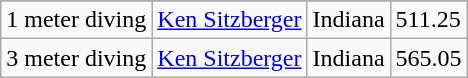<table class="wikitable sortable" style="text-align:left">
<tr>
</tr>
<tr>
<td>1 meter diving</td>
<td><a href='#'>Ken Sitzberger</a></td>
<td>Indiana</td>
<td>511.25</td>
</tr>
<tr>
<td>3 meter diving</td>
<td><a href='#'>Ken Sitzberger</a></td>
<td>Indiana</td>
<td>565.05</td>
</tr>
</table>
